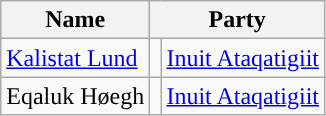<table class="wikitable sortable" text-align:center">
<tr>
<th>Name</th>
<th colspan="2">Party</th>
</tr>
<tr>
<td data-sort-value="Abdi, Sanae"><a href='#'>Kalistat Lund</a></td>
<td></td>
<td data-sort-value="2013"><a href='#'>Inuit Ataqatigiit</a></td>
</tr>
<tr>
<td>Eqaluk Høegh</td>
<td></td>
<td data-sort-value="2013"><a href='#'>Inuit Ataqatigiit</a></td>
</tr>
</table>
